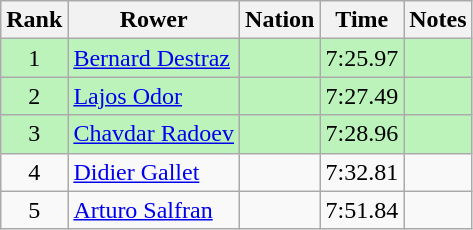<table class="wikitable sortable" style="text-align:center">
<tr>
<th>Rank</th>
<th>Rower</th>
<th>Nation</th>
<th>Time</th>
<th>Notes</th>
</tr>
<tr bgcolor=bbf3bb>
<td>1</td>
<td align=left><a href='#'>Bernard Destraz</a></td>
<td align=left></td>
<td>7:25.97</td>
<td></td>
</tr>
<tr bgcolor=bbf3bb>
<td>2</td>
<td align=left><a href='#'>Lajos Odor</a></td>
<td align=left></td>
<td>7:27.49</td>
<td></td>
</tr>
<tr bgcolor=bbf3bb>
<td>3</td>
<td align=left><a href='#'>Chavdar Radoev</a></td>
<td align=left></td>
<td>7:28.96</td>
<td></td>
</tr>
<tr>
<td>4</td>
<td align=left><a href='#'>Didier Gallet</a></td>
<td align=left></td>
<td>7:32.81</td>
<td></td>
</tr>
<tr>
<td>5</td>
<td align=left><a href='#'>Arturo Salfran</a></td>
<td align=left></td>
<td>7:51.84</td>
<td></td>
</tr>
</table>
